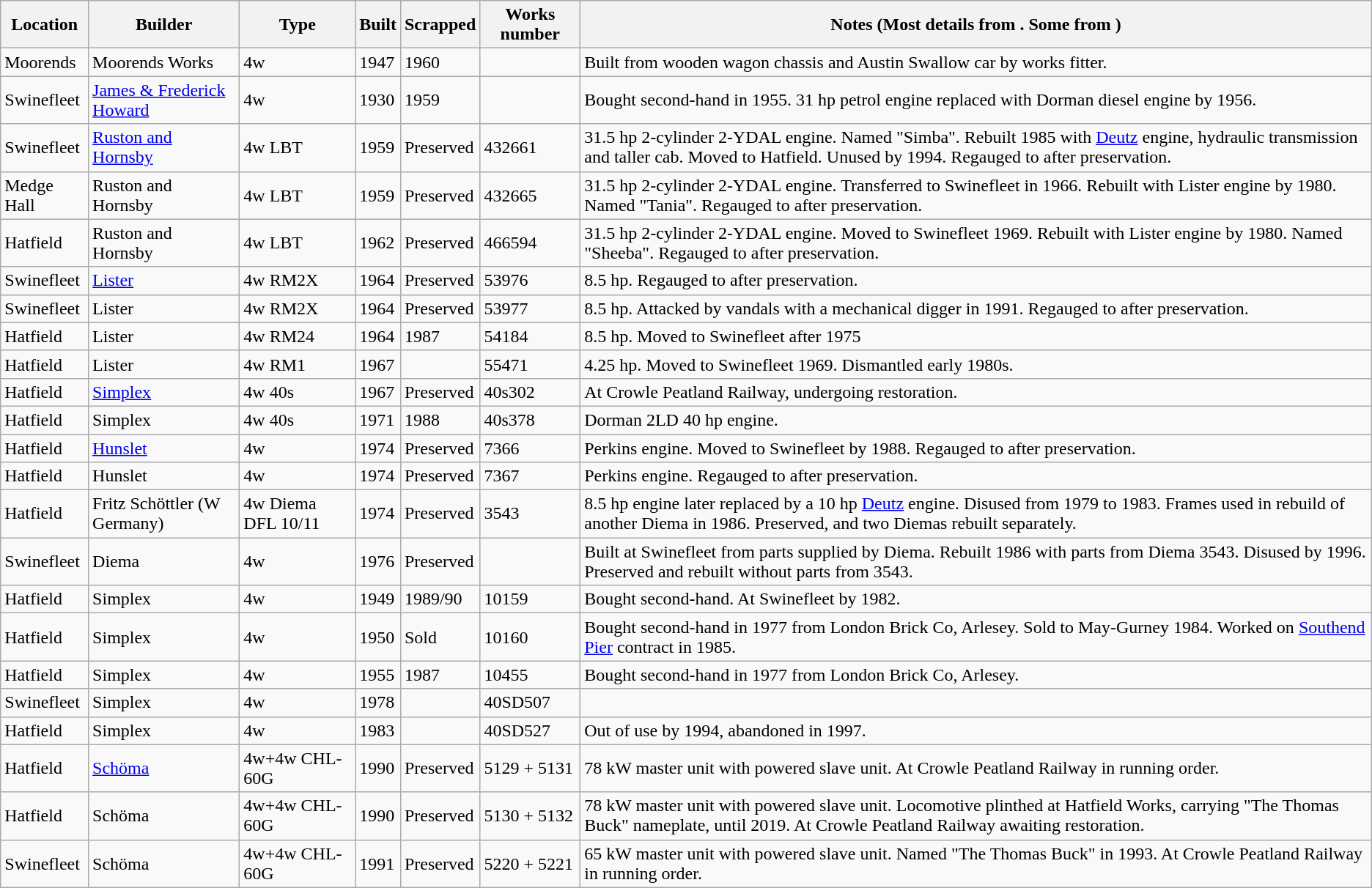<table class="wikitable">
<tr>
<th>Location</th>
<th>Builder</th>
<th>Type</th>
<th>Built</th>
<th>Scrapped</th>
<th>Works number</th>
<th>Notes (Most details from . Some from )</th>
</tr>
<tr>
<td>Moorends</td>
<td>Moorends Works</td>
<td>4w</td>
<td>1947</td>
<td>1960</td>
<td></td>
<td>Built from wooden wagon chassis and Austin Swallow car by works fitter.</td>
</tr>
<tr>
<td>Swinefleet</td>
<td><a href='#'>James & Frederick Howard</a></td>
<td>4w</td>
<td>1930</td>
<td>1959</td>
<td></td>
<td>Bought second-hand in 1955. 31 hp petrol engine replaced with Dorman diesel engine by 1956.</td>
</tr>
<tr>
<td>Swinefleet</td>
<td><a href='#'>Ruston and Hornsby</a></td>
<td>4w LBT</td>
<td>1959</td>
<td>Preserved</td>
<td>432661</td>
<td>31.5 hp 2-cylinder 2-YDAL engine. Named "Simba". Rebuilt 1985 with <a href='#'>Deutz</a> engine, hydraulic transmission and taller cab. Moved to Hatfield. Unused by 1994. Regauged to  after preservation.</td>
</tr>
<tr>
<td>Medge Hall</td>
<td>Ruston and Hornsby</td>
<td>4w LBT</td>
<td>1959</td>
<td>Preserved</td>
<td>432665</td>
<td>31.5 hp 2-cylinder 2-YDAL engine. Transferred to Swinefleet in 1966. Rebuilt with Lister engine by 1980. Named "Tania". Regauged to  after preservation.</td>
</tr>
<tr>
<td>Hatfield</td>
<td>Ruston and Hornsby</td>
<td>4w LBT</td>
<td>1962</td>
<td>Preserved</td>
<td>466594</td>
<td>31.5 hp 2-cylinder 2-YDAL engine. Moved to Swinefleet 1969. Rebuilt with Lister engine by 1980. Named "Sheeba". Regauged to  after preservation.</td>
</tr>
<tr>
<td>Swinefleet</td>
<td><a href='#'>Lister</a></td>
<td>4w RM2X</td>
<td>1964</td>
<td>Preserved</td>
<td>53976</td>
<td>8.5 hp. Regauged to  after preservation.</td>
</tr>
<tr>
<td>Swinefleet</td>
<td>Lister</td>
<td>4w RM2X</td>
<td>1964</td>
<td>Preserved</td>
<td>53977</td>
<td>8.5 hp. Attacked by vandals with a mechanical digger in 1991. Regauged to  after preservation.</td>
</tr>
<tr>
<td>Hatfield</td>
<td>Lister</td>
<td>4w RM24</td>
<td>1964</td>
<td>1987</td>
<td>54184</td>
<td>8.5 hp. Moved to Swinefleet after 1975</td>
</tr>
<tr>
<td>Hatfield</td>
<td>Lister</td>
<td>4w RM1</td>
<td>1967</td>
<td></td>
<td>55471</td>
<td>4.25 hp. Moved to Swinefleet 1969. Dismantled early 1980s.</td>
</tr>
<tr>
<td>Hatfield</td>
<td><a href='#'>Simplex</a></td>
<td>4w 40s</td>
<td>1967</td>
<td>Preserved</td>
<td>40s302</td>
<td>At Crowle Peatland Railway, undergoing restoration.</td>
</tr>
<tr>
<td>Hatfield</td>
<td>Simplex</td>
<td>4w 40s</td>
<td>1971</td>
<td>1988</td>
<td>40s378</td>
<td>Dorman 2LD 40 hp engine.</td>
</tr>
<tr>
<td>Hatfield</td>
<td><a href='#'>Hunslet</a></td>
<td>4w</td>
<td>1974</td>
<td>Preserved</td>
<td>7366</td>
<td>Perkins engine. Moved to Swinefleet by 1988. Regauged to  after preservation.</td>
</tr>
<tr>
<td>Hatfield</td>
<td>Hunslet</td>
<td>4w</td>
<td>1974</td>
<td>Preserved</td>
<td>7367</td>
<td>Perkins engine. Regauged to  after preservation.</td>
</tr>
<tr>
<td>Hatfield</td>
<td>Fritz Schöttler (W Germany)</td>
<td>4w Diema DFL 10/11</td>
<td>1974</td>
<td>Preserved</td>
<td>3543</td>
<td>8.5 hp engine later replaced by a 10 hp <a href='#'>Deutz</a> engine. Disused from 1979 to 1983. Frames used in rebuild of another Diema in 1986. Preserved, and two Diemas rebuilt separately.</td>
</tr>
<tr>
<td>Swinefleet</td>
<td>Diema</td>
<td>4w</td>
<td>1976</td>
<td>Preserved</td>
<td></td>
<td>Built at Swinefleet from parts supplied by Diema. Rebuilt 1986 with parts from Diema 3543. Disused by 1996. Preserved and rebuilt without parts from 3543.</td>
</tr>
<tr>
<td>Hatfield</td>
<td>Simplex</td>
<td>4w</td>
<td>1949</td>
<td>1989/90</td>
<td>10159</td>
<td>Bought second-hand. At Swinefleet by 1982.</td>
</tr>
<tr>
<td>Hatfield</td>
<td>Simplex</td>
<td>4w</td>
<td>1950</td>
<td>Sold</td>
<td>10160</td>
<td>Bought second-hand in 1977 from London Brick Co, Arlesey. Sold to May-Gurney 1984. Worked on <a href='#'>Southend Pier</a> contract in 1985.</td>
</tr>
<tr>
<td>Hatfield</td>
<td>Simplex</td>
<td>4w</td>
<td>1955</td>
<td>1987</td>
<td>10455</td>
<td>Bought second-hand in 1977 from London Brick Co, Arlesey.</td>
</tr>
<tr>
<td>Swinefleet</td>
<td>Simplex</td>
<td>4w</td>
<td>1978</td>
<td></td>
<td>40SD507</td>
<td></td>
</tr>
<tr>
<td>Hatfield</td>
<td>Simplex</td>
<td>4w</td>
<td>1983</td>
<td></td>
<td>40SD527</td>
<td>Out of use by 1994, abandoned in 1997.</td>
</tr>
<tr>
<td>Hatfield</td>
<td><a href='#'>Schöma</a></td>
<td>4w+4w CHL-60G</td>
<td>1990</td>
<td>Preserved</td>
<td>5129 + 5131</td>
<td>78 kW master unit with powered slave unit. At Crowle Peatland Railway in running order.</td>
</tr>
<tr>
<td>Hatfield</td>
<td>Schöma</td>
<td>4w+4w CHL-60G</td>
<td>1990</td>
<td>Preserved</td>
<td>5130 + 5132</td>
<td>78 kW master unit with powered slave unit. Locomotive plinthed at Hatfield Works, carrying "The Thomas Buck" nameplate, until 2019. At Crowle Peatland Railway awaiting restoration.</td>
</tr>
<tr>
<td>Swinefleet</td>
<td>Schöma</td>
<td>4w+4w CHL-60G</td>
<td>1991</td>
<td>Preserved</td>
<td>5220 + 5221</td>
<td>65 kW master unit with powered slave unit. Named "The Thomas Buck" in 1993. At Crowle Peatland Railway in running order.</td>
</tr>
</table>
